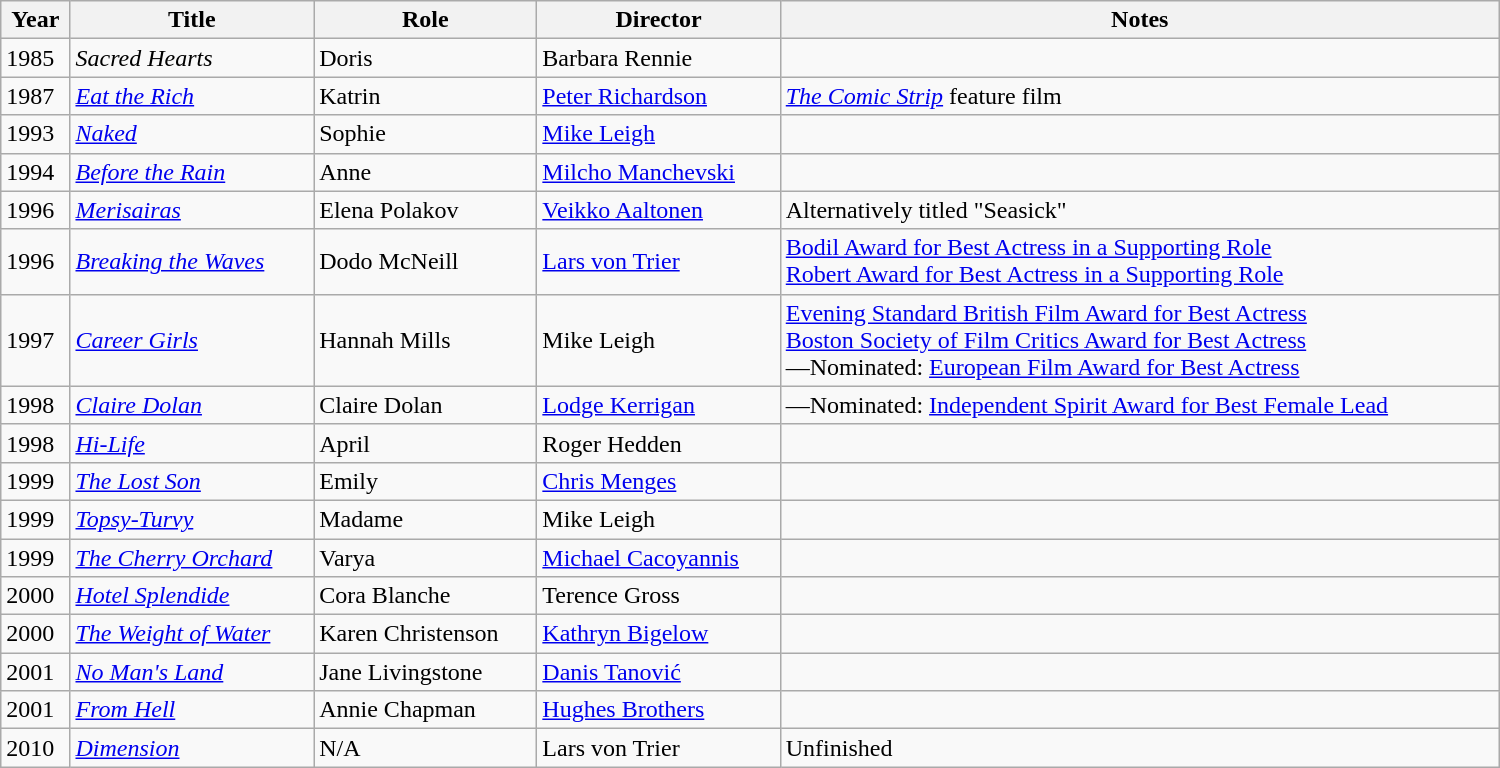<table style="width:1000px;" class="wikitable plainrowheaders sortable">
<tr>
<th scope="col">Year</th>
<th scope="col">Title</th>
<th scope="col">Role</th>
<th scope="col">Director</th>
<th scope="col">Notes</th>
</tr>
<tr>
<td>1985</td>
<td><em>Sacred Hearts</em></td>
<td>Doris</td>
<td>Barbara Rennie</td>
<td></td>
</tr>
<tr>
<td>1987</td>
<td><em><a href='#'>Eat the Rich</a></em></td>
<td>Katrin</td>
<td><a href='#'>Peter Richardson</a></td>
<td><em><a href='#'>The Comic Strip</a></em> feature film</td>
</tr>
<tr>
<td>1993</td>
<td><em><a href='#'>Naked</a></em></td>
<td>Sophie</td>
<td><a href='#'>Mike Leigh</a></td>
<td></td>
</tr>
<tr>
<td>1994</td>
<td><em><a href='#'>Before the Rain</a></em></td>
<td>Anne</td>
<td><a href='#'>Milcho Manchevski</a></td>
<td></td>
</tr>
<tr>
<td>1996</td>
<td><em><a href='#'>Merisairas</a></em></td>
<td>Elena Polakov</td>
<td><a href='#'>Veikko Aaltonen</a></td>
<td>Alternatively titled "Seasick"</td>
</tr>
<tr>
<td>1996</td>
<td><em><a href='#'>Breaking the Waves</a></em></td>
<td>Dodo McNeill</td>
<td><a href='#'>Lars von Trier</a></td>
<td><a href='#'>Bodil Award for Best Actress in a Supporting Role</a> <br> <a href='#'>Robert Award for Best Actress in a Supporting Role</a></td>
</tr>
<tr>
<td>1997</td>
<td><em><a href='#'>Career Girls</a></em></td>
<td>Hannah Mills</td>
<td>Mike Leigh</td>
<td><a href='#'>Evening Standard British Film Award for Best Actress</a> <br> <a href='#'>Boston Society of Film Critics Award for Best Actress</a>  <br> —Nominated: <a href='#'>European Film Award for Best Actress</a></td>
</tr>
<tr>
<td>1998</td>
<td><em><a href='#'>Claire Dolan</a></em></td>
<td>Claire Dolan</td>
<td><a href='#'>Lodge Kerrigan</a></td>
<td>—Nominated: <a href='#'>Independent Spirit Award for Best Female Lead</a></td>
</tr>
<tr>
<td>1998</td>
<td><em><a href='#'>Hi-Life</a></em></td>
<td>April</td>
<td>Roger Hedden</td>
<td></td>
</tr>
<tr>
<td>1999</td>
<td data-sort-value="Lost Son, The"><em><a href='#'>The Lost Son</a></em></td>
<td>Emily</td>
<td><a href='#'>Chris Menges</a></td>
<td></td>
</tr>
<tr>
<td>1999</td>
<td><em><a href='#'>Topsy-Turvy</a></em></td>
<td>Madame</td>
<td>Mike Leigh</td>
<td></td>
</tr>
<tr>
<td>1999</td>
<td data-sort-value="Cherry Orchard, The"><em><a href='#'>The Cherry Orchard</a></em></td>
<td>Varya</td>
<td><a href='#'>Michael Cacoyannis</a></td>
<td></td>
</tr>
<tr>
<td>2000</td>
<td><em><a href='#'>Hotel Splendide</a></em></td>
<td>Cora Blanche</td>
<td>Terence Gross</td>
<td></td>
</tr>
<tr>
<td>2000</td>
<td data-sort-value="Weight of Water, The"><em><a href='#'>The Weight of Water</a></em></td>
<td>Karen Christenson</td>
<td><a href='#'>Kathryn Bigelow</a></td>
<td></td>
</tr>
<tr>
<td>2001</td>
<td><em><a href='#'>No Man's Land</a></em></td>
<td>Jane Livingstone</td>
<td><a href='#'>Danis Tanović</a></td>
<td></td>
</tr>
<tr>
<td>2001</td>
<td><em><a href='#'>From Hell</a></em></td>
<td>Annie Chapman</td>
<td><a href='#'>Hughes Brothers</a></td>
<td></td>
</tr>
<tr>
<td>2010</td>
<td><em><a href='#'>Dimension</a></em></td>
<td>N/A</td>
<td>Lars von Trier</td>
<td>Unfinished</td>
</tr>
</table>
